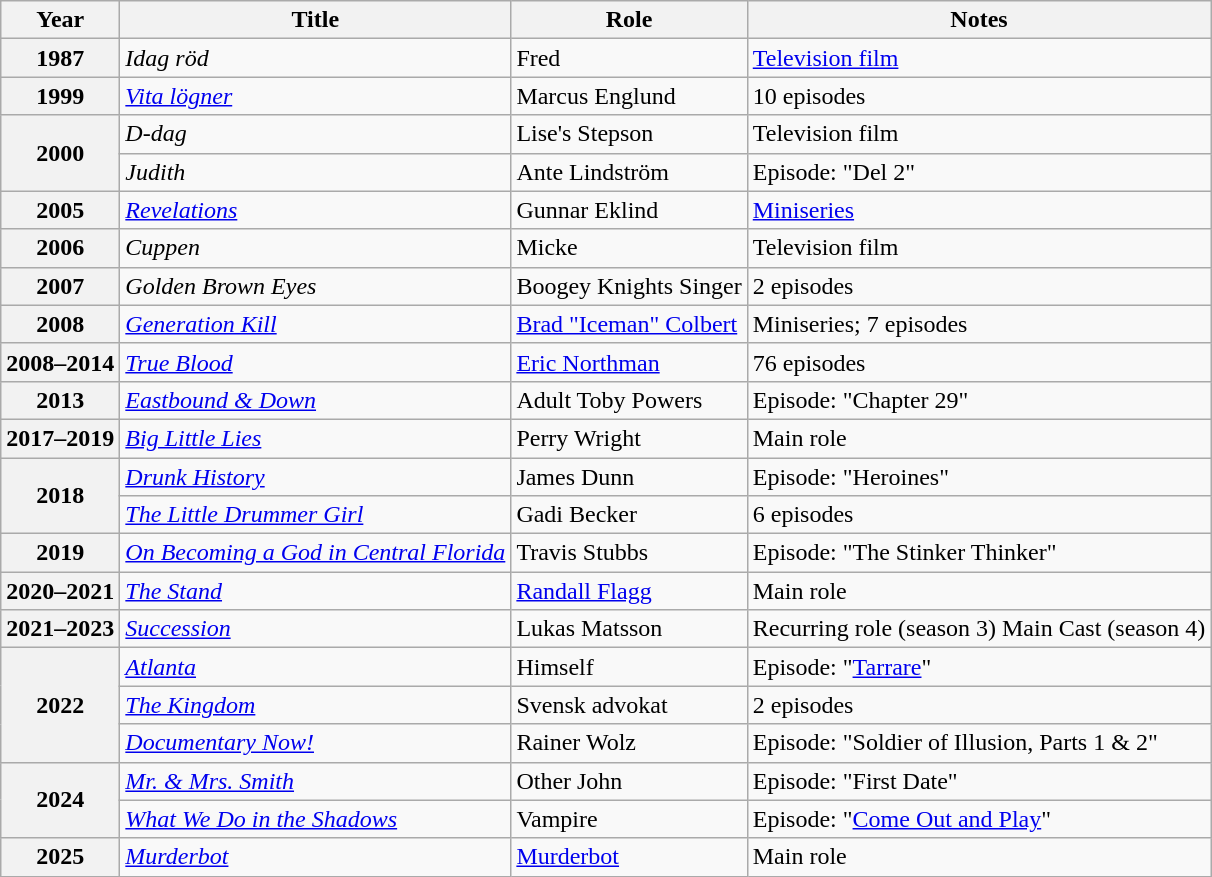<table class="wikitable plainrowheaders sortable">
<tr>
<th scope="col">Year</th>
<th scope="col">Title</th>
<th scope="col">Role</th>
<th scope="col" class="unsortable">Notes</th>
</tr>
<tr>
<th scope="row">1987</th>
<td><em>Idag röd</em></td>
<td>Fred</td>
<td><a href='#'>Television film</a></td>
</tr>
<tr>
<th scope="row">1999</th>
<td><em><a href='#'>Vita lögner</a></em></td>
<td>Marcus Englund</td>
<td>10 episodes</td>
</tr>
<tr>
<th scope="row"  rowspan=2>2000</th>
<td><em>D-dag</em></td>
<td>Lise's Stepson</td>
<td>Television film</td>
</tr>
<tr>
<td><em>Judith</em></td>
<td>Ante Lindström</td>
<td>Episode: "Del 2"</td>
</tr>
<tr>
<th scope="row">2005</th>
<td><em><a href='#'>Revelations</a></em></td>
<td>Gunnar Eklind</td>
<td><a href='#'>Miniseries</a></td>
</tr>
<tr>
<th scope="row">2006</th>
<td><em>Cuppen</em></td>
<td>Micke</td>
<td>Television film</td>
</tr>
<tr>
<th scope="row">2007</th>
<td><em>Golden Brown Eyes</em></td>
<td>Boogey Knights Singer</td>
<td>2 episodes</td>
</tr>
<tr>
<th scope="row">2008</th>
<td><em><a href='#'>Generation Kill</a></em></td>
<td><a href='#'>Brad "Iceman" Colbert</a></td>
<td>Miniseries; 7 episodes</td>
</tr>
<tr>
<th scope="row">2008–2014</th>
<td><em><a href='#'>True Blood</a></em></td>
<td><a href='#'>Eric Northman</a></td>
<td>76 episodes</td>
</tr>
<tr>
<th scope="row">2013</th>
<td><em><a href='#'>Eastbound & Down</a></em></td>
<td>Adult Toby Powers</td>
<td>Episode: "Chapter 29"</td>
</tr>
<tr>
<th scope="row">2017–2019</th>
<td><em><a href='#'>Big Little Lies</a></em></td>
<td>Perry Wright</td>
<td>Main role</td>
</tr>
<tr>
<th scope="row" rowspan=2>2018</th>
<td><em><a href='#'>Drunk History</a></em></td>
<td>James Dunn</td>
<td>Episode: "Heroines"</td>
</tr>
<tr>
<td><em><a href='#'>The Little Drummer Girl</a></em></td>
<td>Gadi Becker</td>
<td>6 episodes</td>
</tr>
<tr>
<th scope="row">2019</th>
<td><em><a href='#'>On Becoming a God in Central Florida</a></em></td>
<td>Travis Stubbs</td>
<td>Episode: "The Stinker Thinker"</td>
</tr>
<tr>
<th scope="row">2020–2021</th>
<td><em><a href='#'>The Stand</a></em></td>
<td><a href='#'>Randall Flagg</a></td>
<td>Main role</td>
</tr>
<tr>
<th scope="row">2021–2023</th>
<td><em><a href='#'>Succession</a></em></td>
<td>Lukas Matsson</td>
<td>Recurring role (season 3) Main Cast (season 4)</td>
</tr>
<tr>
<th scope="row" rowspan=3>2022</th>
<td><em><a href='#'>Atlanta</a></em></td>
<td>Himself</td>
<td>Episode: "<a href='#'>Tarrare</a>"</td>
</tr>
<tr>
<td><em><a href='#'>The Kingdom</a></em></td>
<td>Svensk advokat</td>
<td>2 episodes</td>
</tr>
<tr>
<td><em><a href='#'>Documentary Now!</a></em></td>
<td>Rainer Wolz</td>
<td>Episode: "Soldier of Illusion, Parts 1 & 2"</td>
</tr>
<tr>
<th scope="row" rowspan=2>2024</th>
<td><em><a href='#'>Mr. & Mrs. Smith</a></em></td>
<td>Other John</td>
<td>Episode: "First Date"</td>
</tr>
<tr>
<td><em><a href='#'>What We Do in the Shadows</a></em></td>
<td>Vampire</td>
<td>Episode: "<a href='#'>Come Out and Play</a>"</td>
</tr>
<tr>
<th scope="row">2025</th>
<td><em><a href='#'>Murderbot</a></em></td>
<td><a href='#'>Murderbot</a></td>
<td>Main role</td>
</tr>
</table>
